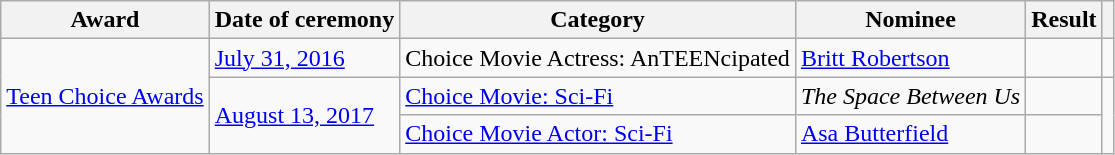<table class="wikitable sortable">
<tr>
<th>Award</th>
<th>Date of ceremony</th>
<th>Category</th>
<th>Nominee</th>
<th>Result</th>
<th></th>
</tr>
<tr>
<td rowspan="3"><a href='#'>Teen Choice Awards</a></td>
<td><a href='#'>July 31, 2016</a></td>
<td>Choice Movie Actress: AnTEENcipated</td>
<td><a href='#'>Britt Robertson</a></td>
<td></td>
<td style="text-align:center;"></td>
</tr>
<tr>
<td rowspan="2"><a href='#'>August 13, 2017</a></td>
<td><a href='#'>Choice Movie: Sci-Fi</a></td>
<td><em>The Space Between Us</em></td>
<td></td>
<td rowspan="2" style="text-align:center;"></td>
</tr>
<tr>
<td><a href='#'>Choice Movie Actor: Sci-Fi</a></td>
<td><a href='#'>Asa Butterfield</a></td>
<td></td>
</tr>
</table>
